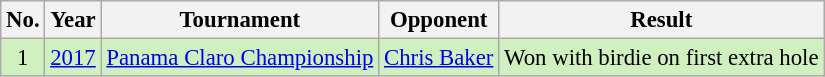<table class="wikitable" style="font-size:95%;">
<tr>
<th>No.</th>
<th>Year</th>
<th>Tournament</th>
<th>Opponent</th>
<th>Result</th>
</tr>
<tr style="background:#D0F0C0;">
<td align=center>1</td>
<td><a href='#'>2017</a></td>
<td><a href='#'>Panama Claro Championship</a></td>
<td> <a href='#'>Chris Baker</a></td>
<td>Won with birdie on first extra hole</td>
</tr>
</table>
